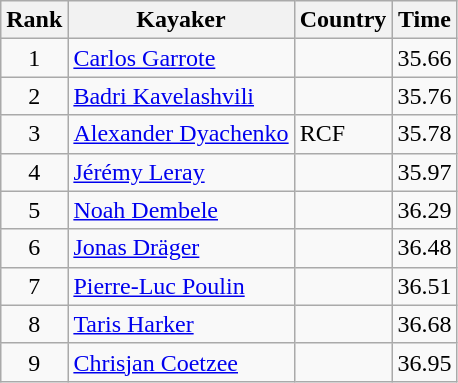<table class="wikitable" style="text-align:center">
<tr>
<th>Rank</th>
<th>Kayaker</th>
<th>Country</th>
<th>Time</th>
</tr>
<tr>
<td>1</td>
<td align="left"><a href='#'>Carlos Garrote</a></td>
<td align="left"></td>
<td>35.66</td>
</tr>
<tr>
<td>2</td>
<td align="left"><a href='#'>Badri Kavelashvili</a></td>
<td align="left"></td>
<td>35.76</td>
</tr>
<tr>
<td>3</td>
<td align="left"><a href='#'>Alexander Dyachenko</a></td>
<td align="left"> RCF</td>
<td>35.78</td>
</tr>
<tr>
<td>4</td>
<td align="left"><a href='#'>Jérémy Leray</a></td>
<td align="left"></td>
<td>35.97</td>
</tr>
<tr>
<td>5</td>
<td align="left"><a href='#'>Noah Dembele</a></td>
<td align="left"></td>
<td>36.29</td>
</tr>
<tr>
<td>6</td>
<td align="left"><a href='#'>Jonas Dräger</a></td>
<td align="left"></td>
<td>36.48</td>
</tr>
<tr>
<td>7</td>
<td align="left"><a href='#'>Pierre-Luc Poulin</a></td>
<td align="left"></td>
<td>36.51</td>
</tr>
<tr>
<td>8</td>
<td align="left"><a href='#'>Taris Harker</a></td>
<td align="left"></td>
<td>36.68</td>
</tr>
<tr>
<td>9</td>
<td align="left"><a href='#'>Chrisjan Coetzee</a></td>
<td align="left"></td>
<td>36.95</td>
</tr>
</table>
